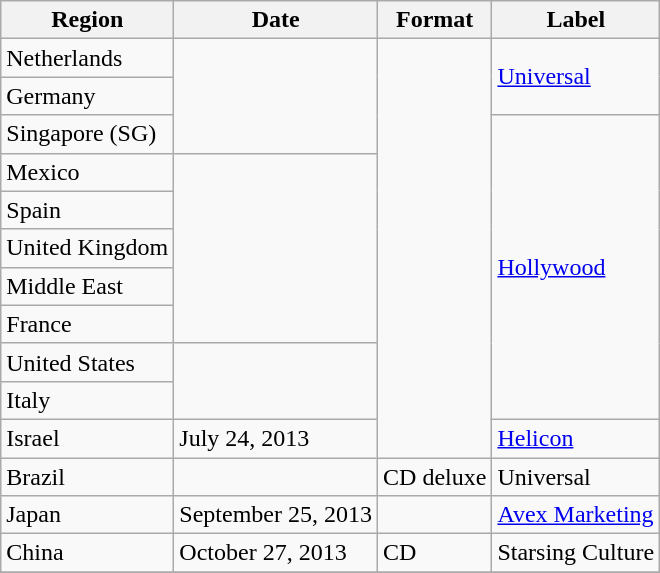<table class=wikitable>
<tr>
<th>Region</th>
<th>Date</th>
<th>Format</th>
<th>Label</th>
</tr>
<tr>
<td>Netherlands</td>
<td rowspan="3"></td>
<td rowspan="11"></td>
<td rowspan="2"><a href='#'>Universal</a></td>
</tr>
<tr>
<td>Germany</td>
</tr>
<tr>
<td>Singapore (SG)</td>
<td rowspan="8"><a href='#'>Hollywood</a></td>
</tr>
<tr>
<td>Mexico</td>
<td rowspan="5"></td>
</tr>
<tr>
<td>Spain</td>
</tr>
<tr>
<td>United Kingdom</td>
</tr>
<tr>
<td>Middle East</td>
</tr>
<tr>
<td>France</td>
</tr>
<tr>
<td>United States</td>
<td rowspan="2"></td>
</tr>
<tr>
<td>Italy</td>
</tr>
<tr>
<td>Israel</td>
<td>July 24, 2013</td>
<td><a href='#'>Helicon</a></td>
</tr>
<tr>
<td>Brazil</td>
<td></td>
<td>CD deluxe</td>
<td>Universal</td>
</tr>
<tr>
<td>Japan</td>
<td>September 25, 2013</td>
<td></td>
<td><a href='#'>Avex Marketing</a></td>
</tr>
<tr>
<td>China</td>
<td>October 27, 2013</td>
<td>CD</td>
<td>Starsing Culture</td>
</tr>
<tr>
</tr>
</table>
